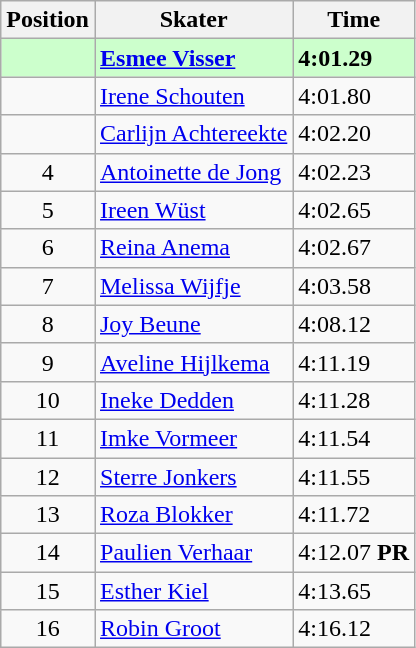<table class="wikitable">
<tr>
<th>Position</th>
<th>Skater</th>
<th>Time</th>
</tr>
<tr bgcolor=ccffcc>
<td align="center"></td>
<td><strong><a href='#'>Esmee Visser</a></strong></td>
<td><strong>4:01.29</strong></td>
</tr>
<tr>
<td align="center"></td>
<td><a href='#'>Irene Schouten</a></td>
<td>4:01.80</td>
</tr>
<tr>
<td align="center"></td>
<td><a href='#'>Carlijn Achtereekte</a></td>
<td>4:02.20</td>
</tr>
<tr>
<td align="center">4</td>
<td><a href='#'>Antoinette de Jong</a></td>
<td>4:02.23</td>
</tr>
<tr>
<td align="center">5</td>
<td><a href='#'>Ireen Wüst</a></td>
<td>4:02.65</td>
</tr>
<tr>
<td align="center">6</td>
<td><a href='#'>Reina Anema</a></td>
<td>4:02.67</td>
</tr>
<tr>
<td align="center">7</td>
<td><a href='#'>Melissa Wijfje</a></td>
<td>4:03.58</td>
</tr>
<tr>
<td align="center">8</td>
<td><a href='#'>Joy Beune</a></td>
<td>4:08.12</td>
</tr>
<tr>
<td align="center">9</td>
<td><a href='#'>Aveline Hijlkema</a></td>
<td>4:11.19</td>
</tr>
<tr>
<td align="center">10</td>
<td><a href='#'>Ineke Dedden</a></td>
<td>4:11.28</td>
</tr>
<tr>
<td align="center">11</td>
<td><a href='#'>Imke Vormeer</a></td>
<td>4:11.54</td>
</tr>
<tr>
<td align="center">12</td>
<td><a href='#'>Sterre Jonkers</a></td>
<td>4:11.55</td>
</tr>
<tr>
<td align="center">13</td>
<td><a href='#'>Roza Blokker</a></td>
<td>4:11.72</td>
</tr>
<tr>
<td align="center">14</td>
<td><a href='#'>Paulien Verhaar</a></td>
<td>4:12.07 <strong>PR</strong></td>
</tr>
<tr>
<td align="center">15</td>
<td><a href='#'>Esther Kiel</a></td>
<td>4:13.65</td>
</tr>
<tr>
<td align="center">16</td>
<td><a href='#'>Robin Groot</a></td>
<td>4:16.12</td>
</tr>
</table>
